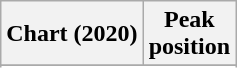<table class="wikitable sortable plainrowheaders" style="text-align:center">
<tr>
<th scope="col">Chart (2020)</th>
<th scope="col">Peak<br>position</th>
</tr>
<tr>
</tr>
<tr>
</tr>
<tr>
</tr>
<tr>
</tr>
</table>
